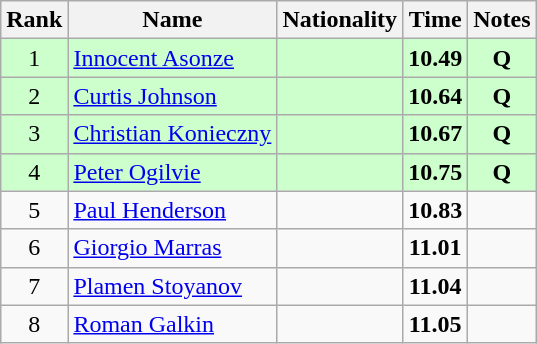<table class="wikitable sortable" style="text-align:center">
<tr>
<th>Rank</th>
<th>Name</th>
<th>Nationality</th>
<th>Time</th>
<th>Notes</th>
</tr>
<tr bgcolor=ccffcc>
<td>1</td>
<td align=left><a href='#'>Innocent Asonze</a></td>
<td align=left></td>
<td><strong>10.49</strong></td>
<td><strong>Q</strong></td>
</tr>
<tr bgcolor=ccffcc>
<td>2</td>
<td align=left><a href='#'>Curtis Johnson</a></td>
<td align=left></td>
<td><strong>10.64</strong></td>
<td><strong>Q</strong></td>
</tr>
<tr bgcolor=ccffcc>
<td>3</td>
<td align=left><a href='#'>Christian Konieczny</a></td>
<td align=left></td>
<td><strong>10.67</strong></td>
<td><strong>Q</strong></td>
</tr>
<tr bgcolor=ccffcc>
<td>4</td>
<td align=left><a href='#'>Peter Ogilvie</a></td>
<td align=left></td>
<td><strong>10.75</strong></td>
<td><strong>Q</strong></td>
</tr>
<tr>
<td>5</td>
<td align=left><a href='#'>Paul Henderson</a></td>
<td align=left></td>
<td><strong>10.83</strong></td>
<td></td>
</tr>
<tr>
<td>6</td>
<td align=left><a href='#'>Giorgio Marras</a></td>
<td align=left></td>
<td><strong>11.01</strong></td>
<td></td>
</tr>
<tr>
<td>7</td>
<td align=left><a href='#'>Plamen Stoyanov</a></td>
<td align=left></td>
<td><strong>11.04</strong></td>
<td></td>
</tr>
<tr>
<td>8</td>
<td align=left><a href='#'>Roman Galkin</a></td>
<td align=left></td>
<td><strong>11.05</strong></td>
<td></td>
</tr>
</table>
